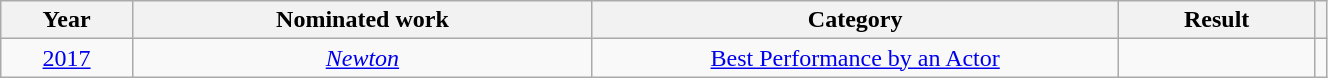<table class="wikitable plainrowheaders sortable" width="70%">
<tr>
<th width="10%">Year</th>
<th width="35%">Nominated work</th>
<th width="40%">Category</th>
<th width="15%">Result</th>
<th scope="col" class="unsortable"></th>
</tr>
<tr>
<td align="center"><a href='#'>2017</a></td>
<td align="center"><em><a href='#'>Newton</a></em></td>
<td align="center"><a href='#'>Best Performance by an Actor</a></td>
<td></td>
<td style="text-align:center;"></td>
</tr>
</table>
